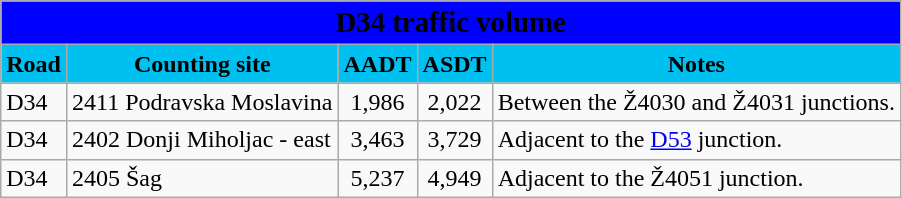<table class="wikitable">
<tr>
<td colspan=5 bgcolor=blue align=center style=margin-top:15><span><big><strong>D34 traffic volume</strong></big></span></td>
</tr>
<tr>
<td align=center bgcolor=00c0f0><strong>Road</strong></td>
<td align=center bgcolor=00c0f0><strong>Counting site</strong></td>
<td align=center bgcolor=00c0f0><strong>AADT</strong></td>
<td align=center bgcolor=00c0f0><strong>ASDT</strong></td>
<td align=center bgcolor=00c0f0><strong>Notes</strong></td>
</tr>
<tr>
<td> D34</td>
<td>2411 Podravska Moslavina</td>
<td align=center>1,986</td>
<td align=center>2,022</td>
<td>Between the Ž4030 and Ž4031 junctions.</td>
</tr>
<tr>
<td> D34</td>
<td>2402 Donji Miholjac - east</td>
<td align=center>3,463</td>
<td align=center>3,729</td>
<td>Adjacent to the <a href='#'>D53</a> junction.</td>
</tr>
<tr>
<td> D34</td>
<td>2405 Šag</td>
<td align=center>5,237</td>
<td align=center>4,949</td>
<td>Adjacent to the Ž4051 junction.</td>
</tr>
</table>
